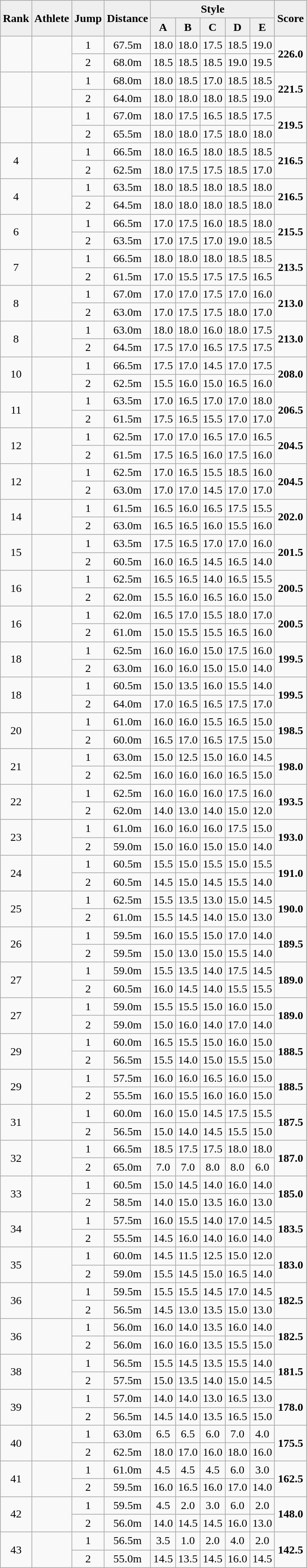<table class="wikitable" style="text-align:center">
<tr bgcolor='#efefef'>
<td rowspan='2'><strong>Rank</strong></td>
<td rowspan='2'><strong>Athlete</strong></td>
<td rowspan='2'><strong>Jump</strong></td>
<td rowspan='2'><strong>Distance</strong></td>
<td colspan='5'><strong>Style</strong></td>
<td rowspan='2'><strong>Score</strong></td>
</tr>
<tr bgcolor='#efefef'>
<td rowspan='1'><strong>A</strong></td>
<td rowspan='1'><strong>B</strong></td>
<td rowspan='1'><strong>C</strong></td>
<td rowspan='1'><strong>D</strong></td>
<td rowspan='1'><strong>E</strong></td>
</tr>
<tr>
<td rowspan='2'></td>
<td rowspan='2' align=left></td>
<td>1</td>
<td>67.5m</td>
<td>18.0</td>
<td>18.0</td>
<td>17.5</td>
<td>18.5</td>
<td>19.0</td>
<td rowspan='2' style='font-weight:bold'>226.0</td>
</tr>
<tr>
<td>2</td>
<td>68.0m</td>
<td>18.5</td>
<td>18.5</td>
<td>18.5</td>
<td>19.0</td>
<td>19.5</td>
</tr>
<tr>
<td rowspan='2'></td>
<td rowspan='2' align=left></td>
<td>1</td>
<td>68.0m</td>
<td>18.0</td>
<td>18.5</td>
<td>17.0</td>
<td>18.5</td>
<td>18.5</td>
<td rowspan='2' style='font-weight:bold'>221.5</td>
</tr>
<tr>
<td>2</td>
<td>64.0m</td>
<td>18.0</td>
<td>18.0</td>
<td>18.0</td>
<td>18.5</td>
<td>19.0</td>
</tr>
<tr>
<td rowspan='2'></td>
<td rowspan='2' align=left></td>
<td>1</td>
<td>67.0m</td>
<td>18.0</td>
<td>17.5</td>
<td>16.5</td>
<td>18.5</td>
<td>17.5</td>
<td rowspan='2' style='font-weight:bold'>219.5</td>
</tr>
<tr>
<td>2</td>
<td>65.5m</td>
<td>18.0</td>
<td>18.0</td>
<td>17.5</td>
<td>18.0</td>
<td>18.0</td>
</tr>
<tr>
<td rowspan='2'>4</td>
<td rowspan='2' align=left></td>
<td>1</td>
<td>66.5m</td>
<td>18.0</td>
<td>16.5</td>
<td>18.0</td>
<td>18.5</td>
<td>18.5</td>
<td rowspan='2' style='font-weight:bold'>216.5</td>
</tr>
<tr>
<td>2</td>
<td>62.5m</td>
<td>18.0</td>
<td>17.5</td>
<td>17.5</td>
<td>18.5</td>
<td>17.0</td>
</tr>
<tr>
<td rowspan='2'>4</td>
<td rowspan='2' align=left></td>
<td>1</td>
<td>63.5m</td>
<td>18.0</td>
<td>18.5</td>
<td>18.0</td>
<td>18.5</td>
<td>18.0</td>
<td rowspan='2' style='font-weight:bold'>216.5</td>
</tr>
<tr>
<td>2</td>
<td>64.5m</td>
<td>18.0</td>
<td>18.0</td>
<td>18.0</td>
<td>18.5</td>
<td>18.0</td>
</tr>
<tr>
<td rowspan='2'>6</td>
<td rowspan='2' align=left></td>
<td>1</td>
<td>66.5m</td>
<td>17.0</td>
<td>17.5</td>
<td>16.0</td>
<td>18.5</td>
<td>18.0</td>
<td rowspan='2' style='font-weight:bold'>215.5</td>
</tr>
<tr>
<td>2</td>
<td>63.5m</td>
<td>17.0</td>
<td>17.5</td>
<td>17.0</td>
<td>19.0</td>
<td>18.5</td>
</tr>
<tr>
<td rowspan='2'>7</td>
<td rowspan='2' align=left></td>
<td>1</td>
<td>66.5m</td>
<td>18.0</td>
<td>18.0</td>
<td>18.0</td>
<td>18.5</td>
<td>18.5</td>
<td rowspan='2' style='font-weight:bold'>213.5</td>
</tr>
<tr>
<td>2</td>
<td>61.5m</td>
<td>17.0</td>
<td>15.5</td>
<td>17.5</td>
<td>17.5</td>
<td>16.5</td>
</tr>
<tr>
<td rowspan='2'>8</td>
<td rowspan='2' align=left></td>
<td>1</td>
<td>67.0m</td>
<td>17.0</td>
<td>17.0</td>
<td>17.5</td>
<td>17.0</td>
<td>16.0</td>
<td rowspan='2' style='font-weight:bold'>213.0</td>
</tr>
<tr>
<td>2</td>
<td>63.0m</td>
<td>17.0</td>
<td>17.5</td>
<td>17.5</td>
<td>18.0</td>
<td>17.0</td>
</tr>
<tr>
<td rowspan='2'>8</td>
<td rowspan='2' align=left></td>
<td>1</td>
<td>63.0m</td>
<td>18.0</td>
<td>18.0</td>
<td>16.0</td>
<td>18.0</td>
<td>17.5</td>
<td rowspan='2' style='font-weight:bold'>213.0</td>
</tr>
<tr>
<td>2</td>
<td>64.5m</td>
<td>17.5</td>
<td>17.0</td>
<td>16.5</td>
<td>17.5</td>
<td>17.5</td>
</tr>
<tr>
<td rowspan='2'>10</td>
<td rowspan='2' align=left></td>
<td>1</td>
<td>66.5m</td>
<td>17.5</td>
<td>17.0</td>
<td>14.5</td>
<td>17.0</td>
<td>17.5</td>
<td rowspan='2' style='font-weight:bold'>208.0</td>
</tr>
<tr>
<td>2</td>
<td>62.5m</td>
<td>15.5</td>
<td>16.0</td>
<td>15.0</td>
<td>16.5</td>
<td>16.0</td>
</tr>
<tr>
<td rowspan='2'>11</td>
<td rowspan='2' align=left></td>
<td>1</td>
<td>63.5m</td>
<td>17.0</td>
<td>16.5</td>
<td>17.0</td>
<td>17.0</td>
<td>18.0</td>
<td rowspan='2' style='font-weight:bold'>206.5</td>
</tr>
<tr>
<td>2</td>
<td>61.5m</td>
<td>17.5</td>
<td>16.5</td>
<td>15.5</td>
<td>17.0</td>
<td>17.0</td>
</tr>
<tr>
<td rowspan='2'>12</td>
<td rowspan='2' align=left></td>
<td>1</td>
<td>62.5m</td>
<td>17.0</td>
<td>17.0</td>
<td>16.5</td>
<td>17.0</td>
<td>16.5</td>
<td rowspan='2' style='font-weight:bold'>204.5</td>
</tr>
<tr>
<td>2</td>
<td>61.5m</td>
<td>17.5</td>
<td>16.5</td>
<td>16.0</td>
<td>17.5</td>
<td>16.0</td>
</tr>
<tr>
<td rowspan='2'>12</td>
<td rowspan='2' align=left></td>
<td>1</td>
<td>62.5m</td>
<td>17.0</td>
<td>16.5</td>
<td>15.5</td>
<td>18.5</td>
<td>16.0</td>
<td rowspan='2' style='font-weight:bold'>204.5</td>
</tr>
<tr>
<td>2</td>
<td>63.0m</td>
<td>17.0</td>
<td>17.0</td>
<td>14.5</td>
<td>17.0</td>
<td>17.0</td>
</tr>
<tr>
<td rowspan='2'>14</td>
<td rowspan='2' align=left></td>
<td>1</td>
<td>61.5m</td>
<td>16.5</td>
<td>16.0</td>
<td>16.5</td>
<td>17.5</td>
<td>15.5</td>
<td rowspan='2' style='font-weight:bold'>202.0</td>
</tr>
<tr>
<td>2</td>
<td>63.0m</td>
<td>16.5</td>
<td>16.5</td>
<td>16.0</td>
<td>15.5</td>
<td>16.0</td>
</tr>
<tr>
<td rowspan='2'>15</td>
<td rowspan='2' align=left></td>
<td>1</td>
<td>63.5m</td>
<td>17.5</td>
<td>16.5</td>
<td>17.0</td>
<td>17.0</td>
<td>16.0</td>
<td rowspan='2' style='font-weight:bold'>201.5</td>
</tr>
<tr>
<td>2</td>
<td>60.5m</td>
<td>16.0</td>
<td>16.5</td>
<td>14.5</td>
<td>16.5</td>
<td>14.0</td>
</tr>
<tr>
<td rowspan='2'>16</td>
<td rowspan='2' align=left></td>
<td>1</td>
<td>62.5m</td>
<td>16.5</td>
<td>16.5</td>
<td>14.0</td>
<td>16.5</td>
<td>15.5</td>
<td rowspan='2' style='font-weight:bold'>200.5</td>
</tr>
<tr>
<td>2</td>
<td>62.0m</td>
<td>15.5</td>
<td>16.0</td>
<td>16.5</td>
<td>16.0</td>
<td>15.0</td>
</tr>
<tr>
<td rowspan='2'>16</td>
<td rowspan='2' align=left></td>
<td>1</td>
<td>62.0m</td>
<td>16.5</td>
<td>17.0</td>
<td>15.5</td>
<td>18.0</td>
<td>17.0</td>
<td rowspan='2' style='font-weight:bold'>200.5</td>
</tr>
<tr>
<td>2</td>
<td>61.0m</td>
<td>15.0</td>
<td>15.5</td>
<td>15.5</td>
<td>16.5</td>
<td>16.0</td>
</tr>
<tr>
<td rowspan='2'>18</td>
<td rowspan='2' align=left></td>
<td>1</td>
<td>62.5m</td>
<td>16.0</td>
<td>16.0</td>
<td>15.0</td>
<td>17.5</td>
<td>16.0</td>
<td rowspan='2' style='font-weight:bold'>199.5</td>
</tr>
<tr>
<td>2</td>
<td>63.0m</td>
<td>16.0</td>
<td>16.0</td>
<td>15.0</td>
<td>15.0</td>
<td>14.0</td>
</tr>
<tr>
<td rowspan='2'>18</td>
<td rowspan='2' align=left></td>
<td>1</td>
<td>60.5m</td>
<td>15.0</td>
<td>13.5</td>
<td>16.0</td>
<td>15.5</td>
<td>14.0</td>
<td rowspan='2' style='font-weight:bold'>199.5</td>
</tr>
<tr>
<td>2</td>
<td>64.0m</td>
<td>17.0</td>
<td>16.5</td>
<td>16.5</td>
<td>17.5</td>
<td>17.0</td>
</tr>
<tr>
<td rowspan='2'>20</td>
<td rowspan='2' align=left></td>
<td>1</td>
<td>61.0m</td>
<td>16.0</td>
<td>16.0</td>
<td>15.5</td>
<td>16.5</td>
<td>15.0</td>
<td rowspan='2' style='font-weight:bold'>198.5</td>
</tr>
<tr>
<td>2</td>
<td>60.0m</td>
<td>16.5</td>
<td>17.0</td>
<td>16.5</td>
<td>17.5</td>
<td>15.0</td>
</tr>
<tr>
<td rowspan='2'>21</td>
<td rowspan='2' align=left></td>
<td>1</td>
<td>63.0m</td>
<td>15.0</td>
<td>12.5</td>
<td>15.0</td>
<td>16.0</td>
<td>14.5</td>
<td rowspan='2' style='font-weight:bold'>198.0</td>
</tr>
<tr>
<td>2</td>
<td>62.5m</td>
<td>16.0</td>
<td>16.0</td>
<td>16.0</td>
<td>16.5</td>
<td>15.0</td>
</tr>
<tr>
<td rowspan='2'>22</td>
<td rowspan='2' align=left></td>
<td>1</td>
<td>62.5m</td>
<td>16.0</td>
<td>16.0</td>
<td>16.0</td>
<td>17.5</td>
<td>16.0</td>
<td rowspan='2' style='font-weight:bold'>193.5</td>
</tr>
<tr>
<td>2</td>
<td>62.0m</td>
<td>14.0</td>
<td>13.0</td>
<td>14.0</td>
<td>15.0</td>
<td>12.0</td>
</tr>
<tr>
<td rowspan='2'>23</td>
<td rowspan='2' align=left></td>
<td>1</td>
<td>61.0m</td>
<td>16.0</td>
<td>16.0</td>
<td>16.0</td>
<td>17.5</td>
<td>15.0</td>
<td rowspan='2' style='font-weight:bold'>193.0</td>
</tr>
<tr>
<td>2</td>
<td>59.0m</td>
<td>15.0</td>
<td>16.0</td>
<td>15.0</td>
<td>15.0</td>
<td>14.0</td>
</tr>
<tr>
<td rowspan='2'>24</td>
<td rowspan='2' align=left></td>
<td>1</td>
<td>60.5m</td>
<td>15.5</td>
<td>15.0</td>
<td>15.5</td>
<td>15.0</td>
<td>15.5</td>
<td rowspan='2' style='font-weight:bold'>191.0</td>
</tr>
<tr>
<td>2</td>
<td>60.5m</td>
<td>14.5</td>
<td>15.0</td>
<td>14.5</td>
<td>15.5</td>
<td>14.0</td>
</tr>
<tr>
<td rowspan='2'>25</td>
<td rowspan='2' align=left></td>
<td>1</td>
<td>62.5m</td>
<td>15.5</td>
<td>13.5</td>
<td>13.0</td>
<td>15.0</td>
<td>14.5</td>
<td rowspan='2' style='font-weight:bold'>190.0</td>
</tr>
<tr>
<td>2</td>
<td>61.0m</td>
<td>15.5</td>
<td>14.5</td>
<td>14.0</td>
<td>15.0</td>
<td>13.0</td>
</tr>
<tr>
<td rowspan='2'>26</td>
<td rowspan='2' align=left></td>
<td>1</td>
<td>59.5m</td>
<td>16.0</td>
<td>15.5</td>
<td>15.0</td>
<td>17.0</td>
<td>14.0</td>
<td rowspan='2' style='font-weight:bold'>189.5</td>
</tr>
<tr>
<td>2</td>
<td>59.5m</td>
<td>15.0</td>
<td>13.0</td>
<td>15.0</td>
<td>15.5</td>
<td>14.0</td>
</tr>
<tr>
<td rowspan='2'>27</td>
<td rowspan='2' align=left></td>
<td>1</td>
<td>59.0m</td>
<td>15.5</td>
<td>13.5</td>
<td>14.0</td>
<td>17.5</td>
<td>14.5</td>
<td rowspan='2' style='font-weight:bold'>189.0</td>
</tr>
<tr>
<td>2</td>
<td>60.5m</td>
<td>16.0</td>
<td>14.5</td>
<td>14.0</td>
<td>15.5</td>
<td>15.5</td>
</tr>
<tr>
<td rowspan='2'>27</td>
<td rowspan='2' align=left></td>
<td>1</td>
<td>59.0m</td>
<td>15.5</td>
<td>15.5</td>
<td>15.0</td>
<td>16.0</td>
<td>15.0</td>
<td rowspan='2' style='font-weight:bold'>189.0</td>
</tr>
<tr>
<td>2</td>
<td>59.0m</td>
<td>15.0</td>
<td>16.0</td>
<td>14.0</td>
<td>17.0</td>
<td>14.0</td>
</tr>
<tr>
<td rowspan='2'>29</td>
<td rowspan='2' align=left></td>
<td>1</td>
<td>60.0m</td>
<td>16.5</td>
<td>15.5</td>
<td>15.0</td>
<td>16.0</td>
<td>15.0</td>
<td rowspan='2' style='font-weight:bold'>188.5</td>
</tr>
<tr>
<td>2</td>
<td>56.5m</td>
<td>15.5</td>
<td>14.0</td>
<td>15.0</td>
<td>15.5</td>
<td>15.0</td>
</tr>
<tr>
<td rowspan='2'>29</td>
<td rowspan='2' align=left></td>
<td>1</td>
<td>57.5m</td>
<td>16.0</td>
<td>16.0</td>
<td>16.5</td>
<td>16.0</td>
<td>15.0</td>
<td rowspan='2' style='font-weight:bold'>188.5</td>
</tr>
<tr>
<td>2</td>
<td>55.5m</td>
<td>16.0</td>
<td>15.5</td>
<td>16.0</td>
<td>16.0</td>
<td>15.0</td>
</tr>
<tr>
<td rowspan='2'>31</td>
<td rowspan='2' align=left></td>
<td>1</td>
<td>60.0m</td>
<td>16.0</td>
<td>15.0</td>
<td>14.5</td>
<td>17.5</td>
<td>15.5</td>
<td rowspan='2' style='font-weight:bold'>187.5</td>
</tr>
<tr>
<td>2</td>
<td>56.5m</td>
<td>15.0</td>
<td>14.0</td>
<td>14.5</td>
<td>15.5</td>
<td>15.0</td>
</tr>
<tr>
<td rowspan='2'>32</td>
<td rowspan='2' align=left></td>
<td>1</td>
<td>66.5m</td>
<td>18.5</td>
<td>17.5</td>
<td>17.5</td>
<td>18.0</td>
<td>18.0</td>
<td rowspan='2' style='font-weight:bold'>187.0</td>
</tr>
<tr>
<td>2</td>
<td>65.0m</td>
<td>7.0</td>
<td>7.0</td>
<td>8.0</td>
<td>8.0</td>
<td>6.0</td>
</tr>
<tr>
<td rowspan='2'>33</td>
<td rowspan='2' align=left></td>
<td>1</td>
<td>60.5m</td>
<td>15.0</td>
<td>14.5</td>
<td>14.0</td>
<td>16.0</td>
<td>14.0</td>
<td rowspan='2' style='font-weight:bold'>185.0</td>
</tr>
<tr>
<td>2</td>
<td>58.5m</td>
<td>14.0</td>
<td>15.0</td>
<td>13.5</td>
<td>16.0</td>
<td>13.0</td>
</tr>
<tr>
<td rowspan='2'>34</td>
<td rowspan='2' align=left></td>
<td>1</td>
<td>57.5m</td>
<td>16.0</td>
<td>15.5</td>
<td>14.0</td>
<td>17.0</td>
<td>14.5</td>
<td rowspan='2' style='font-weight:bold'>183.5</td>
</tr>
<tr>
<td>2</td>
<td>55.5m</td>
<td>14.5</td>
<td>16.0</td>
<td>14.0</td>
<td>16.0</td>
<td>14.0</td>
</tr>
<tr>
<td rowspan='2'>35</td>
<td rowspan='2' align=left></td>
<td>1</td>
<td>60.0m</td>
<td>14.5</td>
<td>11.5</td>
<td>12.5</td>
<td>15.0</td>
<td>12.0</td>
<td rowspan='2' style='font-weight:bold'>183.0</td>
</tr>
<tr>
<td>2</td>
<td>59.0m</td>
<td>15.5</td>
<td>14.5</td>
<td>15.0</td>
<td>16.5</td>
<td>14.0</td>
</tr>
<tr>
<td rowspan='2'>36</td>
<td rowspan='2' align=left></td>
<td>1</td>
<td>59.5m</td>
<td>15.5</td>
<td>15.5</td>
<td>14.5</td>
<td>17.0</td>
<td>14.5</td>
<td rowspan='2' style='font-weight:bold'>182.5</td>
</tr>
<tr>
<td>2</td>
<td>56.5m</td>
<td>14.5</td>
<td>13.0</td>
<td>13.5</td>
<td>15.0</td>
<td>13.0</td>
</tr>
<tr>
<td rowspan='2'>36</td>
<td rowspan='2' align=left></td>
<td>1</td>
<td>56.0m</td>
<td>16.0</td>
<td>14.0</td>
<td>13.5</td>
<td>16.0</td>
<td>14.0</td>
<td rowspan='2' style='font-weight:bold'>182.5</td>
</tr>
<tr>
<td>2</td>
<td>56.0m</td>
<td>16.0</td>
<td>16.0</td>
<td>13.5</td>
<td>15.5</td>
<td>15.0</td>
</tr>
<tr>
<td rowspan='2'>38</td>
<td rowspan='2' align=left></td>
<td>1</td>
<td>56.5m</td>
<td>15.5</td>
<td>14.5</td>
<td>13.5</td>
<td>15.5</td>
<td>14.0</td>
<td rowspan='2' style='font-weight:bold'>181.5</td>
</tr>
<tr>
<td>2</td>
<td>57.5m</td>
<td>15.0</td>
<td>13.5</td>
<td>14.0</td>
<td>15.0</td>
<td>14.5</td>
</tr>
<tr>
<td rowspan='2'>39</td>
<td rowspan='2' align=left></td>
<td>1</td>
<td>57.0m</td>
<td>14.0</td>
<td>14.0</td>
<td>13.0</td>
<td>16.5</td>
<td>13.0</td>
<td rowspan='2' style='font-weight:bold'>178.0</td>
</tr>
<tr>
<td>2</td>
<td>56.5m</td>
<td>14.5</td>
<td>14.0</td>
<td>13.5</td>
<td>16.5</td>
<td>15.0</td>
</tr>
<tr>
<td rowspan='2'>40</td>
<td rowspan='2' align=left></td>
<td>1</td>
<td>63.0m</td>
<td>6.5</td>
<td>6.5</td>
<td>6.0</td>
<td>7.0</td>
<td>4.0</td>
<td rowspan='2' style='font-weight:bold'>175.5</td>
</tr>
<tr>
<td>2</td>
<td>62.5m</td>
<td>18.0</td>
<td>17.0</td>
<td>16.0</td>
<td>18.0</td>
<td>16.0</td>
</tr>
<tr>
<td rowspan='2'>41</td>
<td rowspan='2' align=left></td>
<td>1</td>
<td>61.0m</td>
<td>4.5</td>
<td>4.5</td>
<td>4.5</td>
<td>6.0</td>
<td>3.0</td>
<td rowspan='2' style='font-weight:bold'>162.5</td>
</tr>
<tr>
<td>2</td>
<td>59.5m</td>
<td>16.0</td>
<td>16.5</td>
<td>16.0</td>
<td>17.0</td>
<td>14.0</td>
</tr>
<tr>
<td rowspan='2'>42</td>
<td rowspan='2' align=left></td>
<td>1</td>
<td>59.5m</td>
<td>4.5</td>
<td>2.0</td>
<td>3.0</td>
<td>6.0</td>
<td>2.0</td>
<td rowspan='2' style='font-weight:bold'>148.0</td>
</tr>
<tr>
<td>2</td>
<td>56.0m</td>
<td>14.0</td>
<td>14.5</td>
<td>14.5</td>
<td>16.0</td>
<td>13.0</td>
</tr>
<tr>
<td rowspan='2'>43</td>
<td rowspan='2' align=left></td>
<td>1</td>
<td>56.5m</td>
<td>3.5</td>
<td>1.0</td>
<td>2.0</td>
<td>4.0</td>
<td>2.0</td>
<td rowspan='2' style='font-weight:bold'>142.5</td>
</tr>
<tr>
<td>2</td>
<td>55.0m</td>
<td>14.5</td>
<td>13.5</td>
<td>14.5</td>
<td>16.0</td>
<td>14.5</td>
</tr>
</table>
